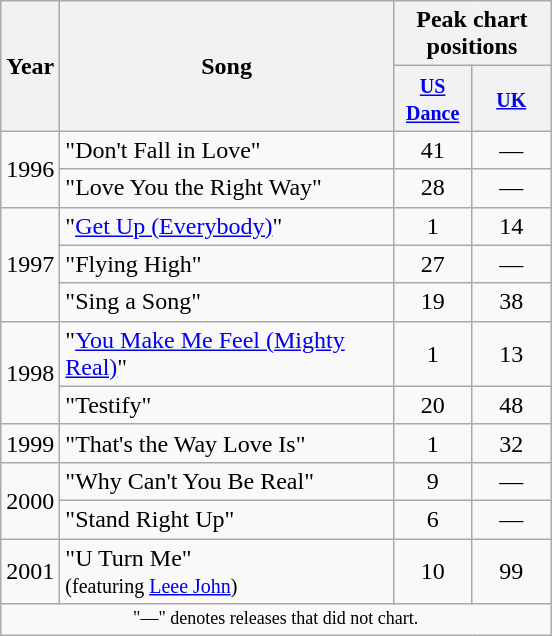<table class="wikitable">
<tr>
<th rowspan="2">Year</th>
<th rowspan="2" width=215>Song</th>
<th colspan="2">Peak chart positions</th>
</tr>
<tr>
<th style="width:45px;"><small><a href='#'>US Dance</a></small><br></th>
<th style="width:45px;"><small><a href='#'>UK</a></small><br></th>
</tr>
<tr>
<td rowspan=2>1996</td>
<td>"Don't Fall in Love"</td>
<td align="center">41</td>
<td align="center">—</td>
</tr>
<tr>
<td>"Love You the Right Way"</td>
<td align="center">28</td>
<td align="center">—</td>
</tr>
<tr>
<td rowspan=3>1997</td>
<td>"<a href='#'>Get Up (Everybody)</a>"</td>
<td align="center">1</td>
<td align="center">14</td>
</tr>
<tr>
<td>"Flying High"</td>
<td align="center">27</td>
<td align="center">—</td>
</tr>
<tr>
<td>"Sing a Song"</td>
<td align="center">19</td>
<td align="center">38</td>
</tr>
<tr>
<td rowspan=2>1998</td>
<td>"<a href='#'>You Make Me Feel (Mighty Real)</a>"</td>
<td align="center">1</td>
<td align="center">13</td>
</tr>
<tr>
<td>"Testify"</td>
<td align="center">20</td>
<td align="center">48</td>
</tr>
<tr>
<td rowspan=1>1999</td>
<td>"That's the Way Love Is"</td>
<td align="center">1</td>
<td align="center">32</td>
</tr>
<tr>
<td rowspan=2>2000</td>
<td>"Why Can't You Be Real"</td>
<td align="center">9</td>
<td align="center">—</td>
</tr>
<tr>
<td>"Stand Right Up"</td>
<td align="center">6</td>
<td align="center">—</td>
</tr>
<tr>
<td rowspan=1>2001</td>
<td>"U Turn Me" <br><small>(featuring <a href='#'>Leee John</a>)</small></td>
<td align="center">10</td>
<td align="center">99</td>
</tr>
<tr>
<td colspan="6" style="text-align:center; font-size:9pt;">"—" denotes releases that did not chart.</td>
</tr>
</table>
